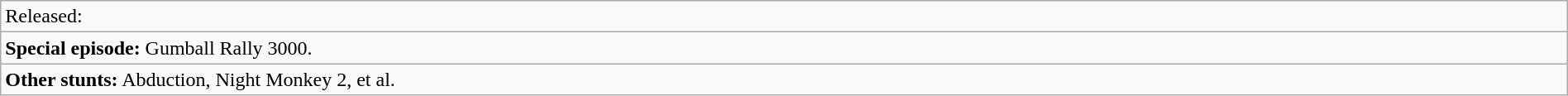<table class="wikitable" width=100%>
<tr>
<td align=left>Released: </td>
</tr>
<tr>
<td align=left><strong>Special episode:</strong> Gumball Rally 3000.</td>
</tr>
<tr>
<td align=left><strong>Other stunts:</strong> Abduction, Night Monkey 2, et al.</td>
</tr>
</table>
